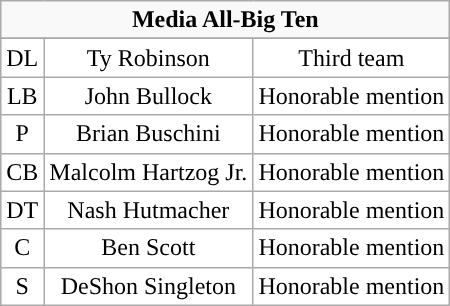<table class="wikitable sortable" style="text-align:center">
<tr>
<td colspan=3"><strong>Media All-Big Ten</strong></td>
</tr>
<tr>
</tr>
<tr style="text-align:center;">
<td style="background:white">DL</td>
<td style="background:white">Ty Robinson</td>
<td style="background:white">Third team</td>
</tr>
<tr style="text-align:center;">
<td style="background:white">LB</td>
<td style="background:white">John Bullock</td>
<td style="background:white">Honorable mention</td>
</tr>
<tr style="text-align:center;">
<td style="background:white">P</td>
<td style="background:white">Brian Buschini</td>
<td style="background:white">Honorable mention</td>
</tr>
<tr style="text-align:center;">
<td style="background:white">CB</td>
<td style="background:white">Malcolm Hartzog Jr.</td>
<td style="background:white">Honorable mention</td>
</tr>
<tr style="text-align:center;">
<td style="background:white">DT</td>
<td style="background:white">Nash Hutmacher</td>
<td style="background:white">Honorable mention</td>
</tr>
<tr style="text-align:center;">
<td style="background:white">C</td>
<td style="background:white">Ben Scott</td>
<td style="background:white">Honorable mention</td>
</tr>
<tr style="text-align:center;">
<td style="background:white">S</td>
<td style="background:white">DeShon Singleton</td>
<td style="background:white">Honorable mention</td>
</tr>
</table>
